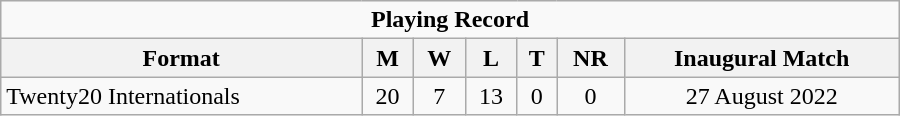<table class="wikitable" style="text-align: center; width: 600px;">
<tr>
<td colspan=7 align="center"><strong>Playing Record</strong></td>
</tr>
<tr>
<th>Format</th>
<th>M</th>
<th>W</th>
<th>L</th>
<th>T</th>
<th>NR</th>
<th>Inaugural Match</th>
</tr>
<tr>
<td align="left">Twenty20 Internationals</td>
<td>20</td>
<td>7</td>
<td>13</td>
<td>0</td>
<td>0</td>
<td>27 August 2022</td>
</tr>
</table>
